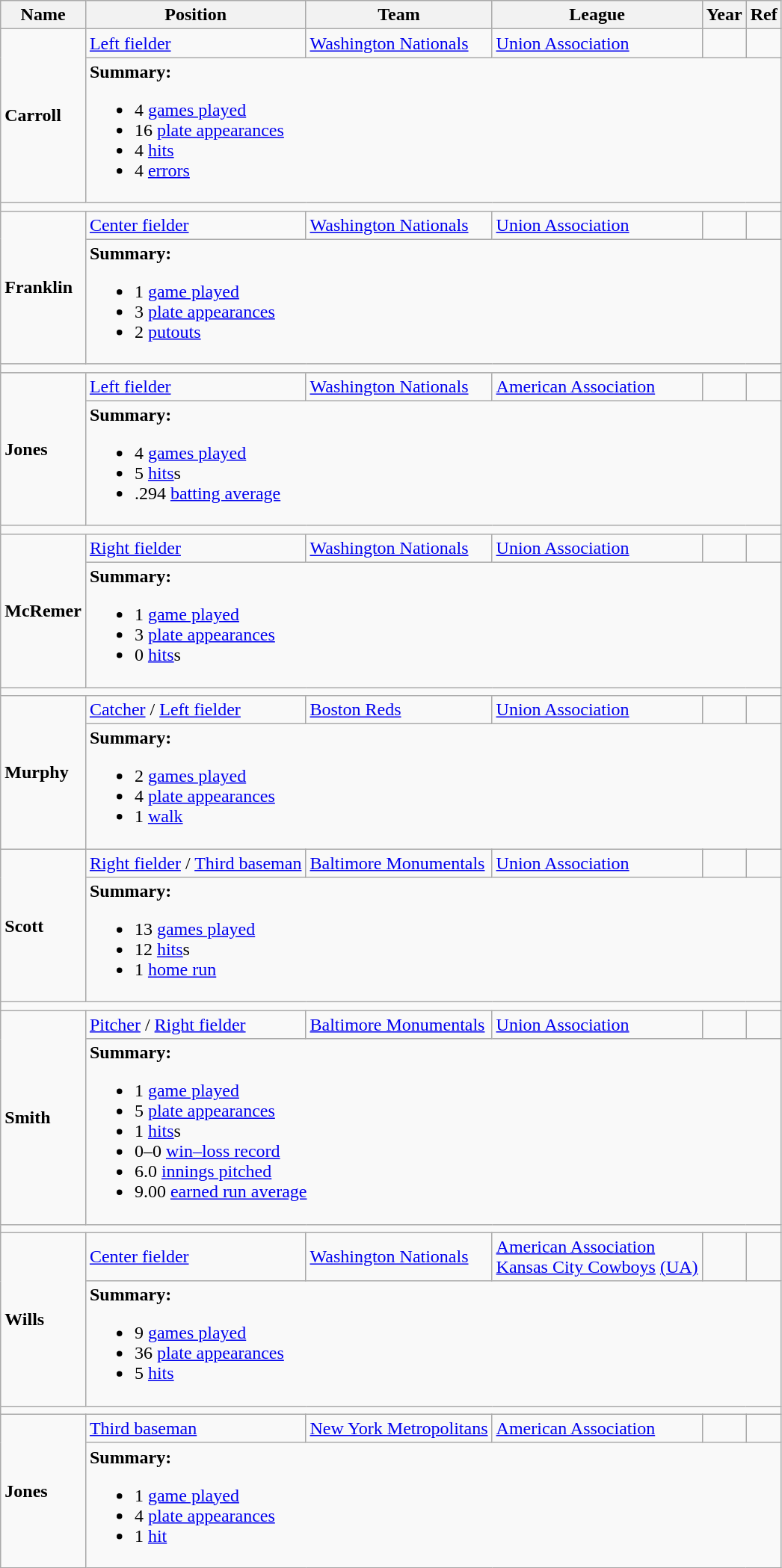<table class="wikitable">
<tr>
<th>Name</th>
<th>Position</th>
<th>Team</th>
<th>League</th>
<th>Year</th>
<th>Ref</th>
</tr>
<tr>
<td rowspan="2"><strong>Carroll</strong></td>
<td><a href='#'>Left fielder</a></td>
<td><a href='#'>Washington Nationals</a></td>
<td><a href='#'>Union Association</a></td>
<td></td>
<td></td>
</tr>
<tr>
<td colspan="5"><strong>Summary:</strong><br><ul><li>4 <a href='#'>games played</a></li><li>16 <a href='#'>plate appearances</a></li><li>4 <a href='#'>hits</a></li><li>4 <a href='#'>errors</a></li></ul></td>
</tr>
<tr>
<td colspan="6"></td>
</tr>
<tr>
<td rowspan="2"><strong>Franklin</strong></td>
<td><a href='#'>Center fielder</a></td>
<td><a href='#'>Washington Nationals</a></td>
<td><a href='#'>Union Association</a></td>
<td></td>
<td></td>
</tr>
<tr>
<td colspan="5"><strong>Summary:</strong><br><ul><li>1 <a href='#'>game played</a></li><li>3 <a href='#'>plate appearances</a></li><li>2 <a href='#'>putouts</a></li></ul></td>
</tr>
<tr>
<td colspan="6"></td>
</tr>
<tr>
<td rowspan="2"><strong>Jones</strong></td>
<td><a href='#'>Left fielder</a></td>
<td><a href='#'>Washington Nationals</a></td>
<td><a href='#'>American Association</a></td>
<td></td>
<td></td>
</tr>
<tr>
<td colspan="5"><strong>Summary:</strong><br><ul><li>4 <a href='#'>games played</a></li><li>5 <a href='#'>hits</a>s</li><li>.294 <a href='#'>batting average</a></li></ul></td>
</tr>
<tr>
<td colspan="6"></td>
</tr>
<tr>
<td rowspan="2"><strong>McRemer</strong></td>
<td><a href='#'>Right fielder</a></td>
<td><a href='#'>Washington Nationals</a></td>
<td><a href='#'>Union Association</a></td>
<td></td>
<td></td>
</tr>
<tr>
<td colspan="5"><strong>Summary:</strong><br><ul><li>1 <a href='#'>game played</a></li><li>3 <a href='#'>plate appearances</a></li><li>0 <a href='#'>hits</a>s</li></ul></td>
</tr>
<tr>
<td colspan="6"></td>
</tr>
<tr>
<td rowspan="2"><strong>Murphy</strong></td>
<td><a href='#'>Catcher</a> / <a href='#'>Left fielder</a></td>
<td><a href='#'>Boston Reds</a></td>
<td><a href='#'>Union Association</a></td>
<td></td>
<td></td>
</tr>
<tr>
<td colspan="5"><strong>Summary:</strong><br><ul><li>2 <a href='#'>games played</a></li><li>4 <a href='#'>plate appearances</a></li><li>1 <a href='#'>walk</a></li></ul></td>
</tr>
<tr>
<td rowspan="2"><strong>Scott</strong></td>
<td><a href='#'>Right fielder</a> / <a href='#'>Third baseman</a></td>
<td><a href='#'>Baltimore Monumentals</a></td>
<td><a href='#'>Union Association</a></td>
<td></td>
<td></td>
</tr>
<tr>
<td colspan="5"><strong>Summary:</strong><br><ul><li>13 <a href='#'>games played</a></li><li>12 <a href='#'>hits</a>s</li><li>1 <a href='#'>home run</a></li></ul></td>
</tr>
<tr>
<td colspan="6"></td>
</tr>
<tr>
<td rowspan="2"><strong>Smith</strong></td>
<td><a href='#'>Pitcher</a> / <a href='#'>Right fielder</a></td>
<td><a href='#'>Baltimore Monumentals</a></td>
<td><a href='#'>Union Association</a></td>
<td></td>
<td></td>
</tr>
<tr>
<td colspan="5"><strong>Summary:</strong><br><ul><li>1 <a href='#'>game played</a></li><li>5 <a href='#'>plate appearances</a></li><li>1 <a href='#'>hits</a>s</li><li>0–0 <a href='#'>win–loss record</a></li><li>6.0 <a href='#'>innings pitched</a></li><li>9.00 <a href='#'>earned run average</a></li></ul></td>
</tr>
<tr>
<td colspan="6"></td>
</tr>
<tr>
<td rowspan="2"><strong>Wills</strong></td>
<td><a href='#'>Center fielder</a></td>
<td><a href='#'>Washington Nationals</a></td>
<td><a href='#'>American Association</a><br> <a href='#'>Kansas City Cowboys</a> <a href='#'>(UA)</a></td>
<td></td>
<td></td>
</tr>
<tr>
<td colspan="5"><strong>Summary:</strong><br><ul><li>9 <a href='#'>games played</a></li><li>36 <a href='#'>plate appearances</a></li><li>5 <a href='#'>hits</a></li></ul></td>
</tr>
<tr>
<td colspan="6"></td>
</tr>
<tr>
<td rowspan="2"><strong>Jones</strong></td>
<td><a href='#'>Third baseman</a></td>
<td><a href='#'>New York Metropolitans</a></td>
<td><a href='#'>American Association</a></td>
<td></td>
<td></td>
</tr>
<tr>
<td colspan="5"><strong>Summary:</strong><br><ul><li>1 <a href='#'>game played</a></li><li>4 <a href='#'>plate appearances</a></li><li>1 <a href='#'>hit</a></li></ul></td>
</tr>
</table>
